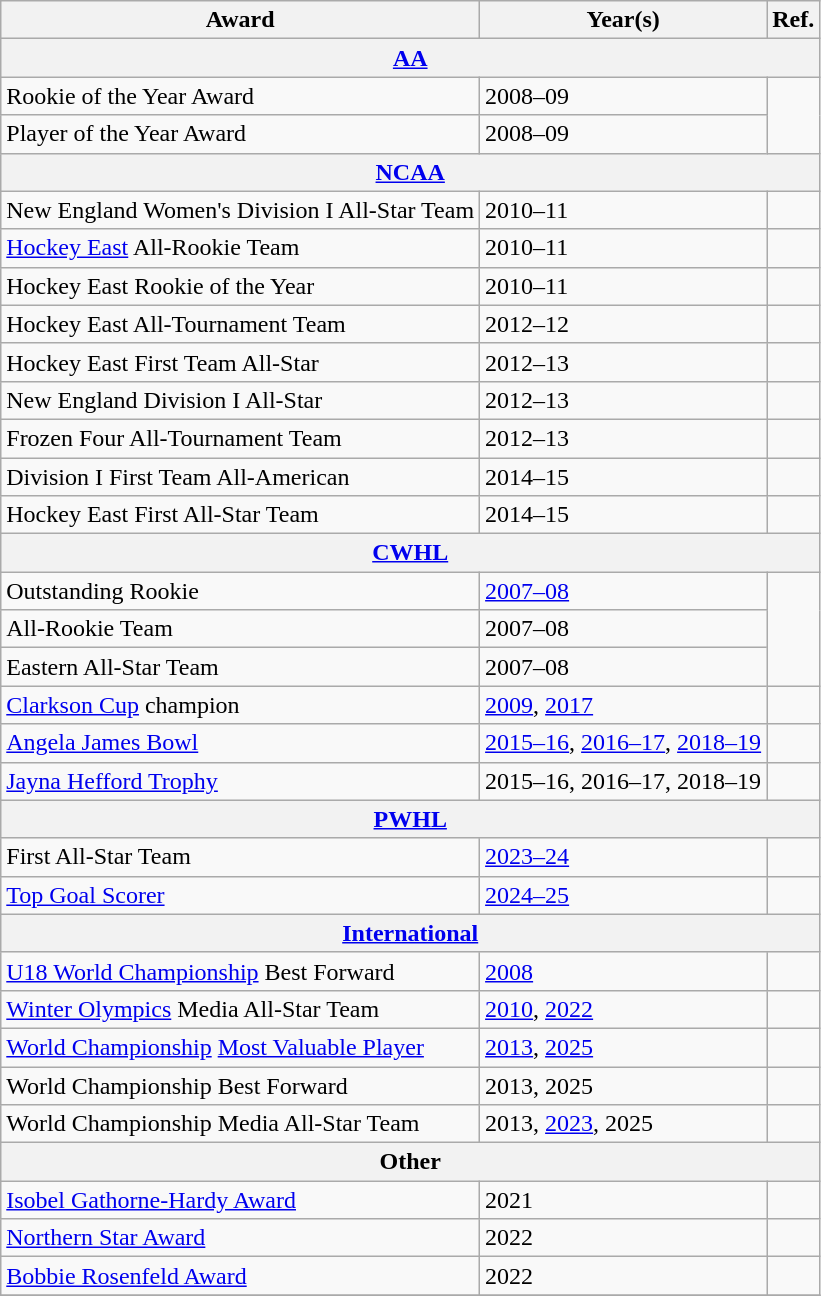<table class="wikitable">
<tr>
<th>Award</th>
<th>Year(s)</th>
<th>Ref.</th>
</tr>
<tr>
<th colspan="3"><a href='#'>AA</a></th>
</tr>
<tr>
<td>Rookie of the Year Award</td>
<td>2008–09</td>
<td rowspan=2></td>
</tr>
<tr>
<td>Player of the Year Award</td>
<td>2008–09</td>
</tr>
<tr>
<th colspan="3"><a href='#'>NCAA</a></th>
</tr>
<tr>
<td>New England Women's Division I All-Star Team</td>
<td>2010–11</td>
<td></td>
</tr>
<tr>
<td><a href='#'>Hockey East</a> All-Rookie Team</td>
<td>2010–11</td>
<td></td>
</tr>
<tr>
<td>Hockey East Rookie of the Year</td>
<td>2010–11</td>
<td></td>
</tr>
<tr>
<td>Hockey East All-Tournament  Team</td>
<td>2012–12</td>
<td></td>
</tr>
<tr>
<td>Hockey East First Team All-Star</td>
<td>2012–13</td>
<td></td>
</tr>
<tr>
<td>New England Division I All-Star</td>
<td>2012–13</td>
<td></td>
</tr>
<tr>
<td>Frozen Four All-Tournament Team</td>
<td>2012–13</td>
<td></td>
</tr>
<tr>
<td>Division I First Team All-American</td>
<td>2014–15</td>
<td></td>
</tr>
<tr>
<td>Hockey East First All-Star Team</td>
<td>2014–15</td>
<td></td>
</tr>
<tr>
<th colspan="3"><a href='#'>CWHL</a></th>
</tr>
<tr>
<td>Outstanding Rookie</td>
<td><a href='#'>2007–08</a></td>
<td rowspan=3></td>
</tr>
<tr>
<td>All-Rookie Team</td>
<td>2007–08</td>
</tr>
<tr>
<td>Eastern All-Star Team</td>
<td>2007–08</td>
</tr>
<tr>
<td><a href='#'>Clarkson Cup</a> champion</td>
<td><a href='#'>2009</a>, <a href='#'>2017</a></td>
<td></td>
</tr>
<tr>
<td><a href='#'>Angela James Bowl</a></td>
<td><a href='#'>2015–16</a>, <a href='#'>2016–17</a>, <a href='#'>2018–19</a></td>
<td></td>
</tr>
<tr>
<td><a href='#'>Jayna Hefford Trophy</a></td>
<td>2015–16, 2016–17, 2018–19</td>
<td></td>
</tr>
<tr>
<th colspan="3"><a href='#'>PWHL</a></th>
</tr>
<tr>
<td>First All-Star Team</td>
<td><a href='#'>2023–24</a></td>
<td></td>
</tr>
<tr>
<td><a href='#'>Top Goal Scorer</a></td>
<td><a href='#'>2024–25</a></td>
<td></td>
</tr>
<tr>
<th colspan="3"><a href='#'>International</a></th>
</tr>
<tr>
<td><a href='#'>U18 World Championship</a> Best Forward</td>
<td><a href='#'>2008</a></td>
<td></td>
</tr>
<tr>
<td><a href='#'>Winter Olympics</a> Media All-Star Team</td>
<td><a href='#'>2010</a>, <a href='#'>2022</a></td>
<td></td>
</tr>
<tr>
<td><a href='#'>World Championship</a> <a href='#'>Most Valuable Player</a></td>
<td><a href='#'>2013</a>, <a href='#'>2025</a></td>
<td></td>
</tr>
<tr>
<td>World Championship Best Forward</td>
<td>2013, 2025</td>
<td></td>
</tr>
<tr>
<td>World Championship Media All-Star Team</td>
<td>2013, <a href='#'>2023</a>, 2025</td>
<td></td>
</tr>
<tr>
<th colspan="3">Other</th>
</tr>
<tr>
<td><a href='#'>Isobel Gathorne-Hardy Award</a></td>
<td>2021</td>
<td></td>
</tr>
<tr>
<td><a href='#'>Northern Star Award</a></td>
<td>2022</td>
<td></td>
</tr>
<tr>
<td><a href='#'>Bobbie Rosenfeld Award</a></td>
<td>2022</td>
<td></td>
</tr>
<tr>
</tr>
</table>
